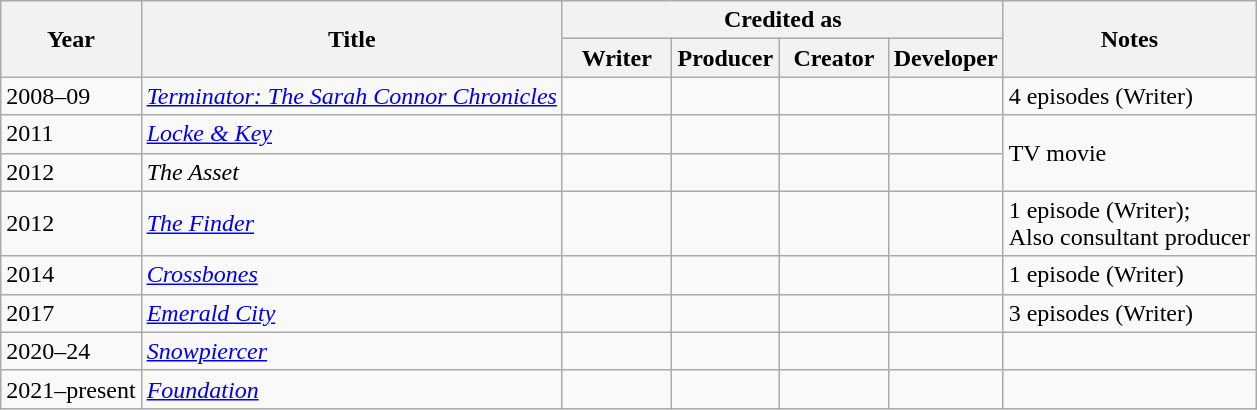<table class="wikitable">
<tr>
<th rowspan="2">Year</th>
<th rowspan="2">Title</th>
<th colspan="4">Credited as</th>
<th rowspan="2">Notes</th>
</tr>
<tr>
<th width=65>Writer</th>
<th width=65>Producer</th>
<th width=65>Creator</th>
<th width=65>Developer</th>
</tr>
<tr>
<td>2008–09</td>
<td><em><a href='#'>Terminator: The Sarah Connor Chronicles</a></em></td>
<td></td>
<td></td>
<td></td>
<td></td>
<td>4 episodes (Writer)</td>
</tr>
<tr>
<td>2011</td>
<td><em><a href='#'>Locke & Key</a></em></td>
<td></td>
<td></td>
<td></td>
<td></td>
<td rowspan="2">TV movie</td>
</tr>
<tr>
<td>2012</td>
<td><em>The Asset</em></td>
<td></td>
<td></td>
<td></td>
<td></td>
</tr>
<tr>
<td>2012</td>
<td><em><a href='#'>The Finder</a></em></td>
<td></td>
<td></td>
<td></td>
<td></td>
<td>1 episode (Writer);<br>Also consultant producer</td>
</tr>
<tr>
<td>2014</td>
<td><em><a href='#'>Crossbones</a></em></td>
<td></td>
<td></td>
<td></td>
<td></td>
<td>1 episode (Writer)</td>
</tr>
<tr>
<td>2017</td>
<td><em><a href='#'>Emerald City</a></em></td>
<td></td>
<td></td>
<td></td>
<td></td>
<td>3 episodes (Writer)</td>
</tr>
<tr>
<td>2020–24</td>
<td><em><a href='#'>Snowpiercer</a></em></td>
<td></td>
<td></td>
<td></td>
<td></td>
<td></td>
</tr>
<tr>
<td>2021–present</td>
<td><em><a href='#'>Foundation</a></em></td>
<td></td>
<td></td>
<td></td>
<td></td>
<td></td>
</tr>
</table>
